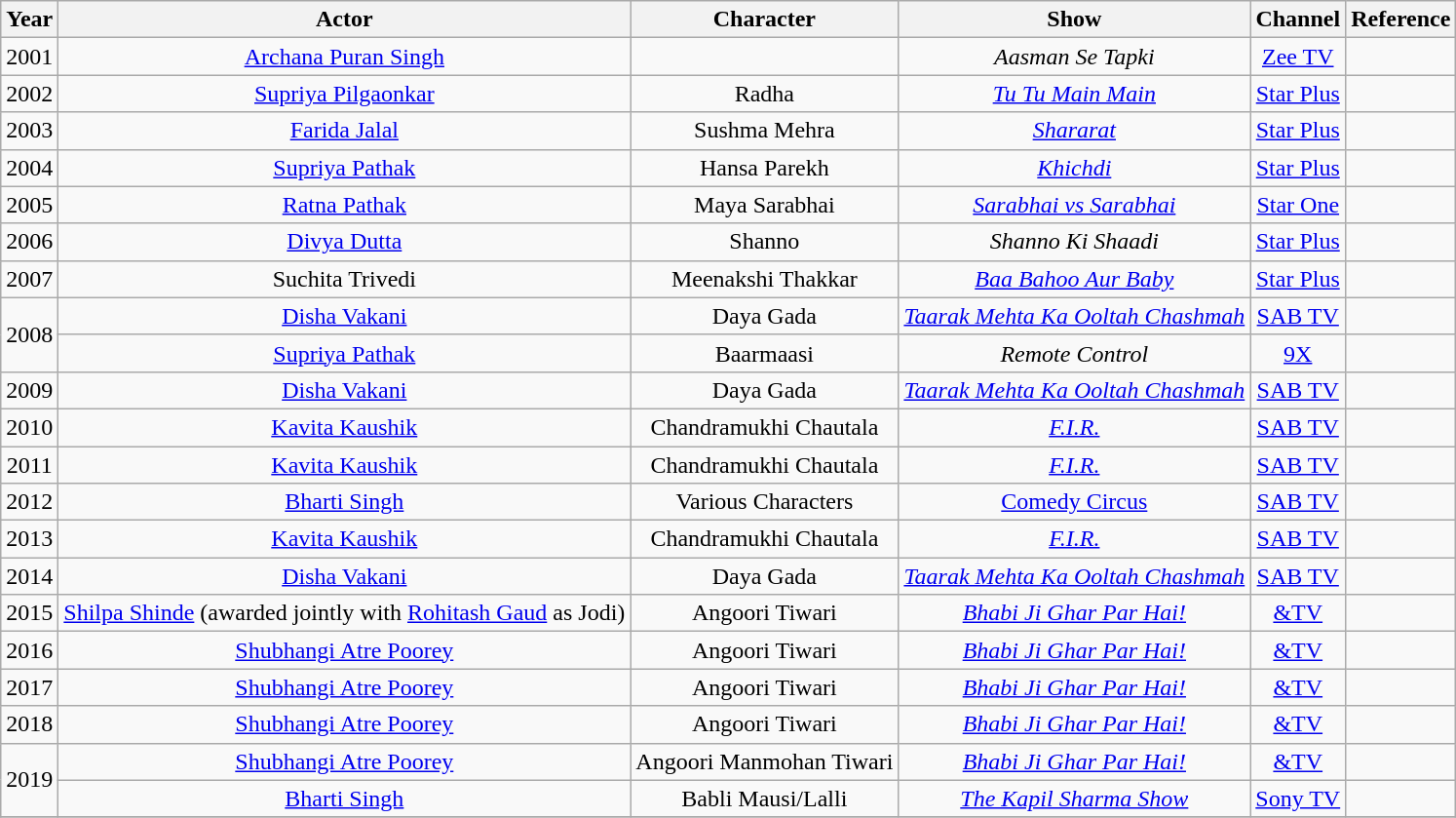<table class="wikitable sortable" style="text-align:center;">
<tr>
<th>Year</th>
<th>Actor</th>
<th>Character</th>
<th>Show</th>
<th>Channel</th>
<th>Reference</th>
</tr>
<tr>
<td>2001</td>
<td><a href='#'>Archana Puran Singh</a></td>
<td></td>
<td><em>Aasman Se Tapki</em></td>
<td><a href='#'>Zee TV</a></td>
<td></td>
</tr>
<tr>
<td>2002</td>
<td><a href='#'>Supriya Pilgaonkar</a></td>
<td>Radha</td>
<td><em><a href='#'>Tu Tu Main Main</a></em></td>
<td><a href='#'>Star Plus</a></td>
<td></td>
</tr>
<tr>
<td>2003</td>
<td><a href='#'>Farida Jalal</a></td>
<td>Sushma Mehra</td>
<td><em><a href='#'>Shararat</a></em></td>
<td><a href='#'>Star Plus</a></td>
<td></td>
</tr>
<tr>
<td>2004</td>
<td><a href='#'>Supriya Pathak</a></td>
<td>Hansa Parekh</td>
<td><em><a href='#'>Khichdi</a></em></td>
<td><a href='#'>Star Plus</a></td>
<td></td>
</tr>
<tr>
<td>2005</td>
<td><a href='#'>Ratna Pathak</a></td>
<td>Maya Sarabhai</td>
<td><em><a href='#'>Sarabhai vs Sarabhai</a></em></td>
<td><a href='#'>Star One</a></td>
<td></td>
</tr>
<tr>
<td>2006</td>
<td><a href='#'>Divya Dutta</a></td>
<td>Shanno</td>
<td><em>Shanno Ki Shaadi</em></td>
<td><a href='#'>Star Plus</a></td>
<td></td>
</tr>
<tr>
<td>2007</td>
<td>Suchita Trivedi</td>
<td>Meenakshi Thakkar</td>
<td><em><a href='#'>Baa Bahoo Aur Baby</a></em></td>
<td><a href='#'>Star Plus</a></td>
<td></td>
</tr>
<tr>
<td rowspan="2">2008</td>
<td><a href='#'>Disha Vakani</a></td>
<td>Daya Gada</td>
<td><em><a href='#'>Taarak Mehta Ka Ooltah Chashmah</a></em></td>
<td><a href='#'>SAB TV</a></td>
<td></td>
</tr>
<tr>
<td><a href='#'>Supriya Pathak</a></td>
<td>Baarmaasi</td>
<td><em>Remote Control</em></td>
<td><a href='#'>9X</a></td>
<td></td>
</tr>
<tr>
<td>2009</td>
<td><a href='#'>Disha Vakani</a></td>
<td>Daya Gada</td>
<td><em><a href='#'>Taarak Mehta Ka Ooltah Chashmah</a></em></td>
<td><a href='#'>SAB TV</a></td>
<td></td>
</tr>
<tr>
<td>2010</td>
<td><a href='#'>Kavita Kaushik</a></td>
<td>Chandramukhi Chautala</td>
<td><em><a href='#'>F.I.R.</a></em></td>
<td><a href='#'>SAB TV</a></td>
<td></td>
</tr>
<tr>
<td>2011</td>
<td><a href='#'>Kavita Kaushik</a></td>
<td>Chandramukhi Chautala</td>
<td><em><a href='#'>F.I.R.</a></em></td>
<td><a href='#'>SAB TV</a></td>
<td></td>
</tr>
<tr>
<td>2012</td>
<td><a href='#'>Bharti Singh</a></td>
<td>Various Characters</td>
<td><a href='#'>Comedy Circus</a></td>
<td><a href='#'>SAB TV</a></td>
<td></td>
</tr>
<tr>
<td>2013</td>
<td><a href='#'>Kavita Kaushik</a></td>
<td>Chandramukhi Chautala</td>
<td><em><a href='#'>F.I.R.</a></em></td>
<td><a href='#'>SAB TV</a></td>
<td></td>
</tr>
<tr>
<td>2014</td>
<td><a href='#'>Disha Vakani</a></td>
<td>Daya Gada</td>
<td><em><a href='#'>Taarak Mehta Ka Ooltah Chashmah</a></em></td>
<td><a href='#'>SAB TV</a></td>
<td></td>
</tr>
<tr>
<td>2015</td>
<td><a href='#'>Shilpa Shinde</a> (awarded jointly with <a href='#'>Rohitash Gaud</a> as Jodi)</td>
<td>Angoori Tiwari</td>
<td><em><a href='#'>Bhabi Ji Ghar Par Hai!</a></em></td>
<td><a href='#'>&TV</a></td>
<td></td>
</tr>
<tr>
<td>2016</td>
<td><a href='#'>Shubhangi Atre Poorey</a></td>
<td>Angoori Tiwari</td>
<td><em><a href='#'>Bhabi Ji Ghar Par Hai!</a></em></td>
<td><a href='#'>&TV</a></td>
<td></td>
</tr>
<tr>
<td>2017</td>
<td><a href='#'>Shubhangi Atre Poorey</a></td>
<td>Angoori Tiwari</td>
<td><em><a href='#'>Bhabi Ji Ghar Par Hai!</a></em></td>
<td><a href='#'>&TV</a></td>
<td></td>
</tr>
<tr>
<td>2018</td>
<td><a href='#'>Shubhangi Atre Poorey</a></td>
<td>Angoori Tiwari</td>
<td><em><a href='#'>Bhabi Ji Ghar Par Hai!</a></em></td>
<td><a href='#'>&TV</a></td>
<td></td>
</tr>
<tr>
<td rowspan="2">2019</td>
<td><a href='#'>Shubhangi Atre Poorey</a></td>
<td>Angoori Manmohan Tiwari</td>
<td><em><a href='#'>Bhabi Ji Ghar Par Hai!</a></em></td>
<td><a href='#'>&TV</a></td>
<td></td>
</tr>
<tr>
<td><a href='#'>Bharti Singh</a></td>
<td>Babli Mausi/Lalli</td>
<td><em><a href='#'>The Kapil Sharma Show</a></em></td>
<td><a href='#'>Sony TV</a></td>
<td></td>
</tr>
<tr>
</tr>
</table>
